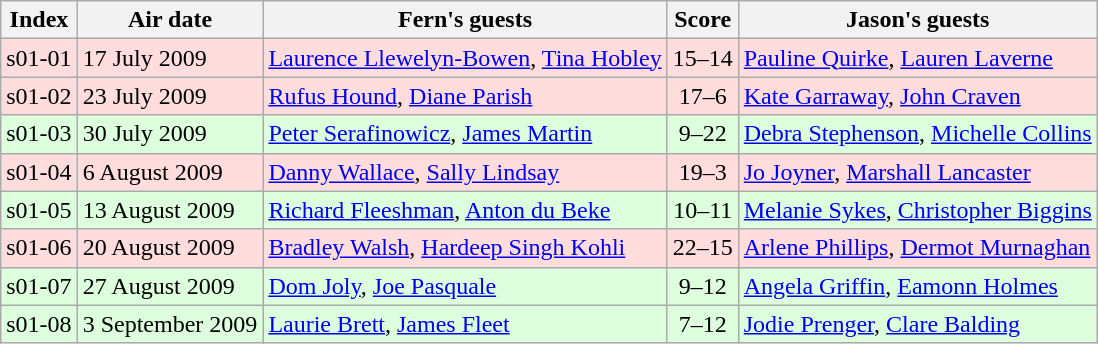<table class="wikitable">
<tr>
<th>Index</th>
<th>Air date</th>
<th>Fern's guests</th>
<th>Score</th>
<th>Jason's guests</th>
</tr>
<tr bgcolor="#ffdddd">
<td>s01-01</td>
<td>17 July 2009</td>
<td><a href='#'>Laurence Llewelyn-Bowen</a>, <a href='#'>Tina Hobley</a></td>
<td align="center">15–14</td>
<td><a href='#'>Pauline Quirke</a>, <a href='#'>Lauren Laverne</a></td>
</tr>
<tr bgcolor="#ffdddd">
<td>s01-02</td>
<td>23 July 2009</td>
<td><a href='#'>Rufus Hound</a>, <a href='#'>Diane Parish</a></td>
<td align="center">17–6</td>
<td><a href='#'>Kate Garraway</a>, <a href='#'>John Craven</a></td>
</tr>
<tr bgcolor="#ddffdd">
<td>s01-03</td>
<td>30 July 2009</td>
<td><a href='#'>Peter Serafinowicz</a>, <a href='#'>James Martin</a></td>
<td align="center">9–22</td>
<td><a href='#'>Debra Stephenson</a>, <a href='#'>Michelle Collins</a></td>
</tr>
<tr bgcolor="#ffdddd">
<td>s01-04</td>
<td>6 August 2009</td>
<td><a href='#'>Danny Wallace</a>, <a href='#'>Sally Lindsay</a></td>
<td align="center">19–3</td>
<td><a href='#'>Jo Joyner</a>, <a href='#'>Marshall Lancaster</a></td>
</tr>
<tr bgcolor="#ddffdd">
<td>s01-05</td>
<td>13 August 2009</td>
<td><a href='#'>Richard Fleeshman</a>, <a href='#'>Anton du Beke</a></td>
<td align="center">10–11</td>
<td><a href='#'>Melanie Sykes</a>, <a href='#'>Christopher Biggins</a></td>
</tr>
<tr bgcolor="#ffdddd">
<td>s01-06</td>
<td>20 August 2009</td>
<td><a href='#'>Bradley Walsh</a>, <a href='#'>Hardeep Singh Kohli</a></td>
<td align="center">22–15</td>
<td><a href='#'>Arlene Phillips</a>, <a href='#'>Dermot Murnaghan</a></td>
</tr>
<tr bgcolor="#ddffdd">
<td>s01-07</td>
<td>27 August 2009</td>
<td><a href='#'>Dom Joly</a>, <a href='#'>Joe Pasquale</a></td>
<td align="center">9–12</td>
<td><a href='#'>Angela Griffin</a>, <a href='#'>Eamonn Holmes</a></td>
</tr>
<tr bgcolor="#ddffdd">
<td>s01-08</td>
<td>3 September 2009</td>
<td><a href='#'>Laurie Brett</a>, <a href='#'>James Fleet</a></td>
<td align="center">7–12</td>
<td><a href='#'>Jodie Prenger</a>, <a href='#'>Clare Balding</a></td>
</tr>
</table>
